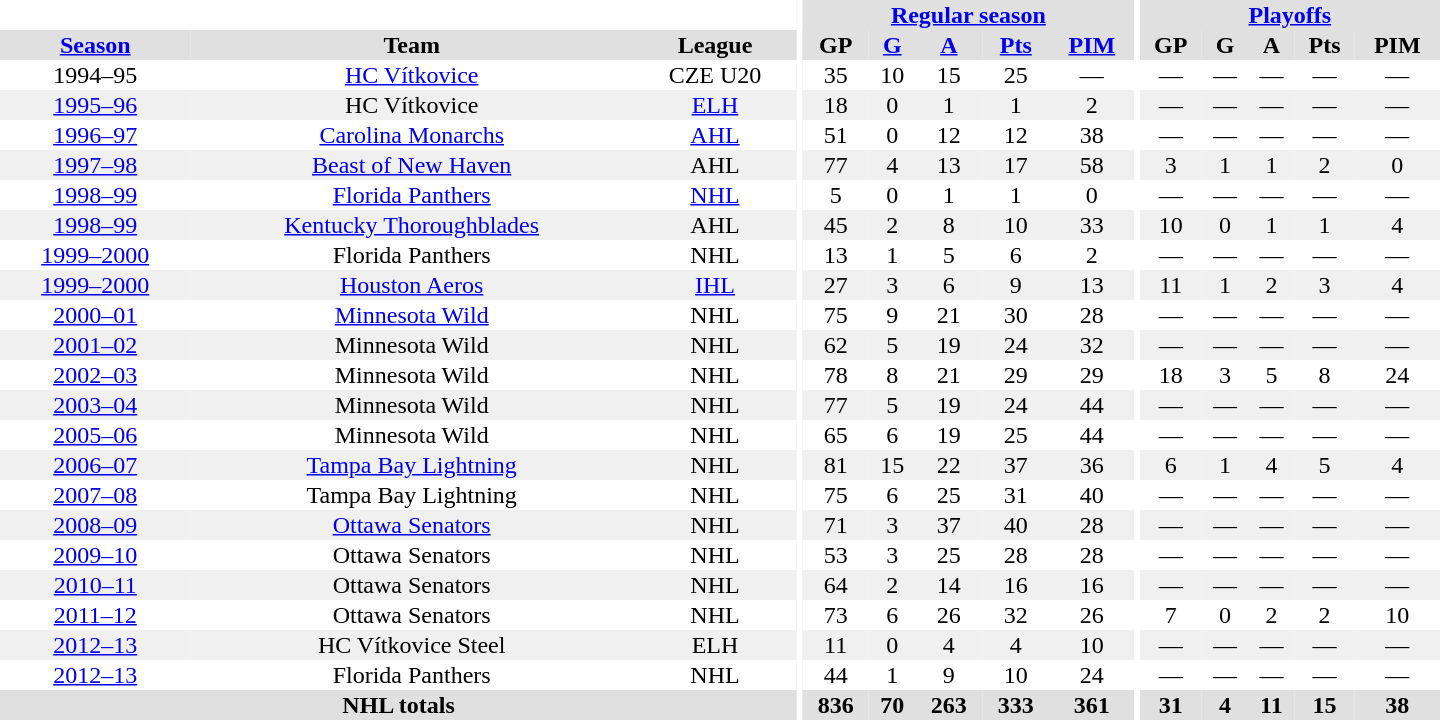<table border="0" cellpadding="1" cellspacing="0" style="text-align:center; width:60em">
<tr bgcolor="#e0e0e0">
<th colspan="3" bgcolor="#ffffff"></th>
<th rowspan="99" bgcolor="#ffffff"></th>
<th colspan="5"><a href='#'>Regular season</a></th>
<th rowspan="99" bgcolor="#ffffff"></th>
<th colspan="5"><a href='#'>Playoffs</a></th>
</tr>
<tr bgcolor="#e0e0e0">
<th><a href='#'>Season</a></th>
<th>Team</th>
<th>League</th>
<th>GP</th>
<th><a href='#'>G</a></th>
<th><a href='#'>A</a></th>
<th><a href='#'>Pts</a></th>
<th><a href='#'>PIM</a></th>
<th>GP</th>
<th>G</th>
<th>A</th>
<th>Pts</th>
<th>PIM</th>
</tr>
<tr>
<td>1994–95</td>
<td><a href='#'>HC Vítkovice</a></td>
<td>CZE U20</td>
<td>35</td>
<td>10</td>
<td>15</td>
<td>25</td>
<td>—</td>
<td>—</td>
<td>—</td>
<td>—</td>
<td>—</td>
<td>—</td>
</tr>
<tr bgcolor="#f0f0f0">
<td><a href='#'>1995–96</a></td>
<td>HC Vítkovice</td>
<td><a href='#'>ELH</a></td>
<td>18</td>
<td>0</td>
<td>1</td>
<td>1</td>
<td>2</td>
<td>—</td>
<td>—</td>
<td>—</td>
<td>—</td>
<td>—</td>
</tr>
<tr>
<td><a href='#'>1996–97</a></td>
<td><a href='#'>Carolina Monarchs</a></td>
<td><a href='#'>AHL</a></td>
<td>51</td>
<td>0</td>
<td>12</td>
<td>12</td>
<td>38</td>
<td>—</td>
<td>—</td>
<td>—</td>
<td>—</td>
<td>—</td>
</tr>
<tr bgcolor="#f0f0f0">
<td><a href='#'>1997–98</a></td>
<td><a href='#'>Beast of New Haven</a></td>
<td>AHL</td>
<td>77</td>
<td>4</td>
<td>13</td>
<td>17</td>
<td>58</td>
<td>3</td>
<td>1</td>
<td>1</td>
<td>2</td>
<td>0</td>
</tr>
<tr>
<td><a href='#'>1998–99</a></td>
<td><a href='#'>Florida Panthers</a></td>
<td><a href='#'>NHL</a></td>
<td>5</td>
<td>0</td>
<td>1</td>
<td>1</td>
<td>0</td>
<td>—</td>
<td>—</td>
<td>—</td>
<td>—</td>
<td>—</td>
</tr>
<tr bgcolor="#f0f0f0">
<td><a href='#'>1998–99</a></td>
<td><a href='#'>Kentucky Thoroughblades</a></td>
<td>AHL</td>
<td>45</td>
<td>2</td>
<td>8</td>
<td>10</td>
<td>33</td>
<td>10</td>
<td>0</td>
<td>1</td>
<td>1</td>
<td>4</td>
</tr>
<tr>
<td><a href='#'>1999–2000</a></td>
<td>Florida Panthers</td>
<td>NHL</td>
<td>13</td>
<td>1</td>
<td>5</td>
<td>6</td>
<td>2</td>
<td>—</td>
<td>—</td>
<td>—</td>
<td>—</td>
<td>—</td>
</tr>
<tr bgcolor="#f0f0f0">
<td><a href='#'>1999–2000</a></td>
<td><a href='#'>Houston Aeros</a></td>
<td><a href='#'>IHL</a></td>
<td>27</td>
<td>3</td>
<td>6</td>
<td>9</td>
<td>13</td>
<td>11</td>
<td>1</td>
<td>2</td>
<td>3</td>
<td>4</td>
</tr>
<tr>
<td><a href='#'>2000–01</a></td>
<td><a href='#'>Minnesota Wild</a></td>
<td>NHL</td>
<td>75</td>
<td>9</td>
<td>21</td>
<td>30</td>
<td>28</td>
<td>—</td>
<td>—</td>
<td>—</td>
<td>—</td>
<td>—</td>
</tr>
<tr bgcolor="#f0f0f0">
<td><a href='#'>2001–02</a></td>
<td>Minnesota Wild</td>
<td>NHL</td>
<td>62</td>
<td>5</td>
<td>19</td>
<td>24</td>
<td>32</td>
<td>—</td>
<td>—</td>
<td>—</td>
<td>—</td>
<td>—</td>
</tr>
<tr>
<td><a href='#'>2002–03</a></td>
<td>Minnesota Wild</td>
<td>NHL</td>
<td>78</td>
<td>8</td>
<td>21</td>
<td>29</td>
<td>29</td>
<td>18</td>
<td>3</td>
<td>5</td>
<td>8</td>
<td>24</td>
</tr>
<tr bgcolor="#f0f0f0">
<td><a href='#'>2003–04</a></td>
<td>Minnesota Wild</td>
<td>NHL</td>
<td>77</td>
<td>5</td>
<td>19</td>
<td>24</td>
<td>44</td>
<td>—</td>
<td>—</td>
<td>—</td>
<td>—</td>
<td>—</td>
</tr>
<tr>
<td><a href='#'>2005–06</a></td>
<td>Minnesota Wild</td>
<td>NHL</td>
<td>65</td>
<td>6</td>
<td>19</td>
<td>25</td>
<td>44</td>
<td>—</td>
<td>—</td>
<td>—</td>
<td>—</td>
<td>—</td>
</tr>
<tr bgcolor="#f0f0f0">
<td><a href='#'>2006–07</a></td>
<td><a href='#'>Tampa Bay Lightning</a></td>
<td>NHL</td>
<td>81</td>
<td>15</td>
<td>22</td>
<td>37</td>
<td>36</td>
<td>6</td>
<td>1</td>
<td>4</td>
<td>5</td>
<td>4</td>
</tr>
<tr>
<td><a href='#'>2007–08</a></td>
<td>Tampa Bay Lightning</td>
<td>NHL</td>
<td>75</td>
<td>6</td>
<td>25</td>
<td>31</td>
<td>40</td>
<td>—</td>
<td>—</td>
<td>—</td>
<td>—</td>
<td>—</td>
</tr>
<tr bgcolor="#f0f0f0">
<td><a href='#'>2008–09</a></td>
<td><a href='#'>Ottawa Senators</a></td>
<td>NHL</td>
<td>71</td>
<td>3</td>
<td>37</td>
<td>40</td>
<td>28</td>
<td>—</td>
<td>—</td>
<td>—</td>
<td>—</td>
<td>—</td>
</tr>
<tr>
<td><a href='#'>2009–10</a></td>
<td>Ottawa Senators</td>
<td>NHL</td>
<td>53</td>
<td>3</td>
<td>25</td>
<td>28</td>
<td>28</td>
<td>—</td>
<td>—</td>
<td>—</td>
<td>—</td>
<td>—</td>
</tr>
<tr bgcolor="#f0f0f0">
<td><a href='#'>2010–11</a></td>
<td>Ottawa Senators</td>
<td>NHL</td>
<td>64</td>
<td>2</td>
<td>14</td>
<td>16</td>
<td>16</td>
<td>—</td>
<td>—</td>
<td>—</td>
<td>—</td>
<td>—</td>
</tr>
<tr>
<td><a href='#'>2011–12</a></td>
<td>Ottawa Senators</td>
<td>NHL</td>
<td>73</td>
<td>6</td>
<td>26</td>
<td>32</td>
<td>26</td>
<td>7</td>
<td>0</td>
<td>2</td>
<td>2</td>
<td>10</td>
</tr>
<tr bgcolor="#f0f0f0">
<td><a href='#'>2012–13</a></td>
<td>HC Vítkovice Steel</td>
<td>ELH</td>
<td>11</td>
<td>0</td>
<td>4</td>
<td>4</td>
<td>10</td>
<td>—</td>
<td>—</td>
<td>—</td>
<td>—</td>
<td>—</td>
</tr>
<tr>
<td><a href='#'>2012–13</a></td>
<td>Florida Panthers</td>
<td>NHL</td>
<td>44</td>
<td>1</td>
<td>9</td>
<td>10</td>
<td>24</td>
<td>—</td>
<td>—</td>
<td>—</td>
<td>—</td>
<td>—</td>
</tr>
<tr bgcolor="#e0e0e0">
<th colspan="3">NHL totals</th>
<th>836</th>
<th>70</th>
<th>263</th>
<th>333</th>
<th>361</th>
<th>31</th>
<th>4</th>
<th>11</th>
<th>15</th>
<th>38</th>
</tr>
</table>
